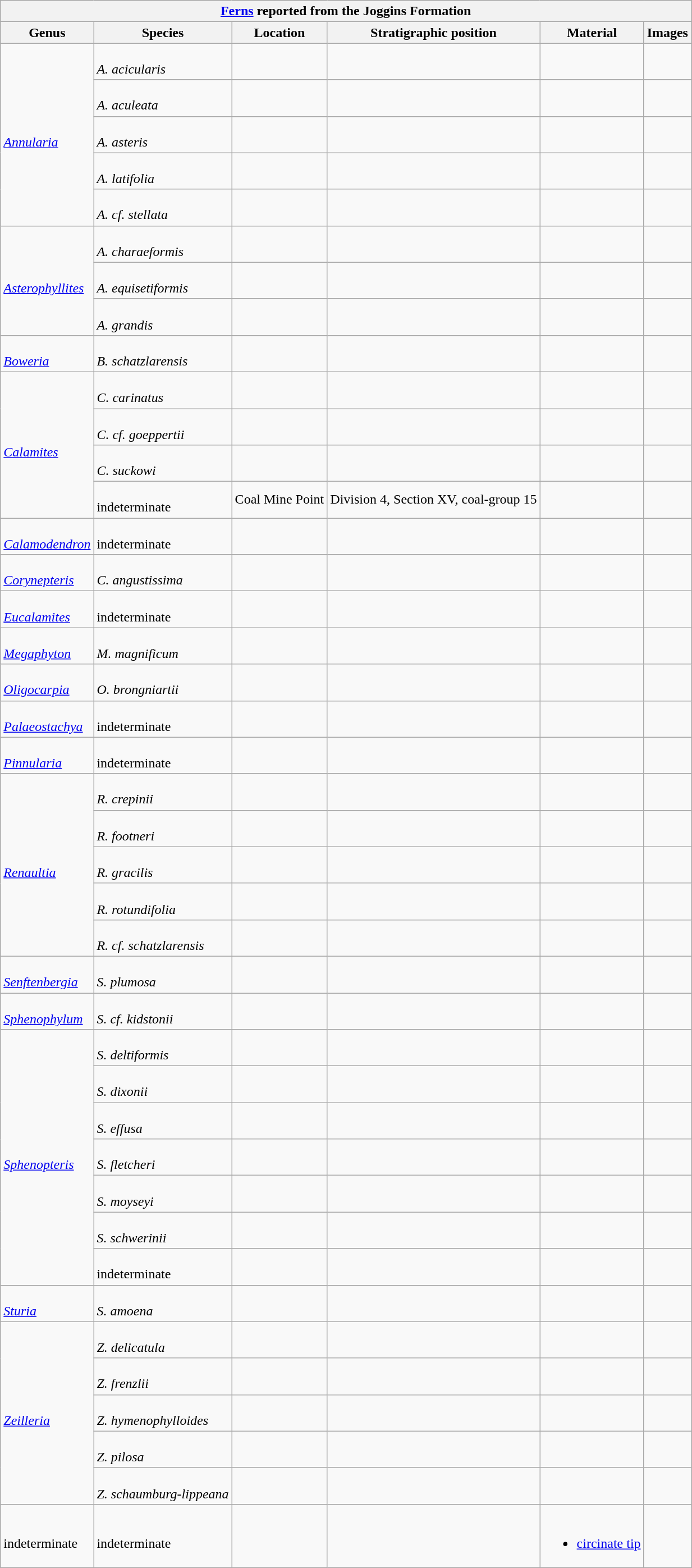<table class="wikitable sortable mw-collapsible">
<tr>
<th colspan="7" style="text-align:center;"><strong><a href='#'>Ferns</a> reported from the Joggins Formation</strong></th>
</tr>
<tr>
<th>Genus</th>
<th>Species</th>
<th>Location</th>
<th>Stratigraphic position</th>
<th>Material</th>
<th>Images</th>
</tr>
<tr>
<td rowspan="5"><br><em><a href='#'>Annularia</a></em></td>
<td><br><em>A. acicularis</em></td>
<td></td>
<td></td>
<td></td>
<td></td>
</tr>
<tr>
<td><br><em>A. aculeata</em></td>
<td></td>
<td></td>
<td></td>
<td></td>
</tr>
<tr>
<td><br><em>A. asteris</em></td>
<td></td>
<td></td>
<td></td>
<td></td>
</tr>
<tr>
<td><br><em>A. latifolia</em></td>
<td></td>
<td></td>
<td></td>
<td></td>
</tr>
<tr>
<td><br><em>A. cf. stellata</em></td>
<td></td>
<td></td>
<td></td>
<td></td>
</tr>
<tr>
<td rowspan="3"><br><em><a href='#'>Asterophyllites</a></em></td>
<td><br><em>A. charaeformis</em></td>
<td></td>
<td></td>
<td></td>
<td></td>
</tr>
<tr>
<td><br><em>A. equisetiformis</em></td>
<td></td>
<td></td>
<td></td>
<td></td>
</tr>
<tr>
<td><br><em>A. grandis</em></td>
<td></td>
<td></td>
<td></td>
<td></td>
</tr>
<tr>
<td rowspan="1"><br><em><a href='#'>Boweria</a></em></td>
<td><br><em>B. schatzlarensis</em></td>
<td></td>
<td></td>
<td></td>
<td></td>
</tr>
<tr>
<td rowspan="4"><br><em><a href='#'>Calamites</a></em></td>
<td><br><em>C. carinatus</em></td>
<td></td>
<td></td>
<td></td>
<td></td>
</tr>
<tr>
<td><br><em>C. cf. goeppertii</em></td>
<td></td>
<td></td>
<td></td>
<td></td>
</tr>
<tr>
<td><br><em>C. suckowi</em></td>
<td></td>
<td></td>
<td></td>
<td></td>
</tr>
<tr>
<td><br>indeterminate</td>
<td>Coal Mine Point</td>
<td>Division 4, Section XV, coal-group 15</td>
<td></td>
<td></td>
</tr>
<tr>
<td rowspan="1"><br><em><a href='#'>Calamodendron</a></em></td>
<td><br>indeterminate</td>
<td></td>
<td></td>
<td></td>
<td></td>
</tr>
<tr>
<td rowspan="1"><br><em><a href='#'>Corynepteris</a></em></td>
<td><br><em>C. angustissima</em></td>
<td></td>
<td></td>
<td></td>
<td></td>
</tr>
<tr>
<td rowspan="1"><br><em><a href='#'>Eucalamites</a></em></td>
<td><br>indeterminate</td>
<td></td>
<td></td>
<td></td>
<td></td>
</tr>
<tr>
<td rowspan="1"><br><em><a href='#'>Megaphyton</a></em></td>
<td><br><em>M. magnificum</em></td>
<td></td>
<td></td>
<td></td>
<td></td>
</tr>
<tr>
<td rowspan="1"><br><em><a href='#'>Oligocarpia</a></em></td>
<td><br><em>O. brongniartii</em></td>
<td></td>
<td></td>
<td></td>
<td></td>
</tr>
<tr>
<td rowspan="1"><br><em><a href='#'>Palaeostachya</a></em></td>
<td><br>indeterminate</td>
<td></td>
<td></td>
<td></td>
<td></td>
</tr>
<tr>
<td rowspan="1"><br><em><a href='#'>Pinnularia</a></em></td>
<td><br>indeterminate</td>
<td></td>
<td></td>
<td></td>
<td></td>
</tr>
<tr>
<td rowspan="5"><br><em><a href='#'>Renaultia</a></em></td>
<td><br><em>R. crepinii</em></td>
<td></td>
<td></td>
<td></td>
<td></td>
</tr>
<tr>
<td><br><em>R. footneri</em></td>
<td></td>
<td></td>
<td></td>
<td></td>
</tr>
<tr>
<td><br><em>R. gracilis</em></td>
<td></td>
<td></td>
<td></td>
<td></td>
</tr>
<tr>
<td><br><em>R. rotundifolia</em></td>
<td></td>
<td></td>
<td></td>
<td></td>
</tr>
<tr>
<td><br><em>R. cf. schatzlarensis</em></td>
<td></td>
<td></td>
<td></td>
<td></td>
</tr>
<tr>
<td rowspan="1"><br><em><a href='#'>Senftenbergia</a></em></td>
<td><br><em>S. plumosa</em></td>
<td></td>
<td></td>
<td></td>
<td></td>
</tr>
<tr>
<td rowspan="1"><br><em><a href='#'>Sphenophylum</a></em></td>
<td><br><em>S. cf. kidstonii</em></td>
<td></td>
<td></td>
<td></td>
<td></td>
</tr>
<tr>
<td rowspan="7"><br><em><a href='#'>Sphenopteris</a></em></td>
<td><br><em>S. deltiformis</em></td>
<td></td>
<td></td>
<td></td>
<td></td>
</tr>
<tr>
<td><br><em>S. dixonii</em></td>
<td></td>
<td></td>
<td></td>
<td></td>
</tr>
<tr>
<td><br><em>S. effusa</em></td>
<td></td>
<td></td>
<td></td>
<td></td>
</tr>
<tr>
<td><br><em>S. fletcheri</em></td>
<td></td>
<td></td>
<td></td>
<td></td>
</tr>
<tr>
<td><br><em>S. moyseyi</em></td>
<td></td>
<td></td>
<td></td>
<td></td>
</tr>
<tr>
<td><br><em>S. schwerinii</em></td>
<td></td>
<td></td>
<td></td>
<td></td>
</tr>
<tr>
<td><br>indeterminate</td>
<td></td>
<td></td>
<td></td>
<td></td>
</tr>
<tr>
<td rowspan="1"><br><em><a href='#'>Sturia</a></em></td>
<td><br><em>S. amoena</em></td>
<td></td>
<td></td>
<td></td>
<td></td>
</tr>
<tr>
<td rowspan="5"><br><em><a href='#'>Zeilleria</a></em></td>
<td><br><em>Z. delicatula</em></td>
<td></td>
<td></td>
<td></td>
<td></td>
</tr>
<tr>
<td><br><em>Z. frenzlii</em></td>
<td></td>
<td></td>
<td></td>
<td></td>
</tr>
<tr>
<td><br><em>Z. hymenophylloides</em></td>
<td></td>
<td></td>
<td></td>
<td></td>
</tr>
<tr>
<td><br><em>Z. pilosa</em></td>
<td></td>
<td></td>
<td></td>
<td></td>
</tr>
<tr>
<td><br><em>Z. schaumburg-lippeana</em></td>
<td></td>
<td></td>
<td></td>
<td></td>
</tr>
<tr>
<td rowspan="1"><br>indeterminate</td>
<td><br>indeterminate</td>
<td></td>
<td></td>
<td><br><ul><li><a href='#'>circinate tip</a></li></ul></td>
<td></td>
</tr>
</table>
